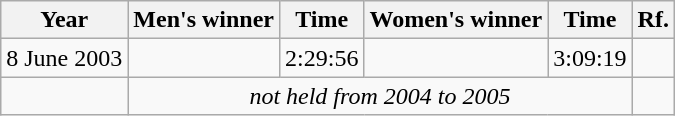<table class="wikitable sortable" style="text-align:center">
<tr>
<th>Year</th>
<th>Men's winner</th>
<th>Time</th>
<th>Women's winner</th>
<th>Time</th>
<th class="unsortable">Rf.</th>
</tr>
<tr>
<td>8 June 2003 </td>
<td align=left></td>
<td>2:29:56</td>
<td align=left></td>
<td>3:09:19 </td>
<td></td>
</tr>
<tr>
<td></td>
<td colspan="4" align="center" data-sort-value=""><em>not held from 2004 to 2005</em></td>
<td></td>
</tr>
</table>
